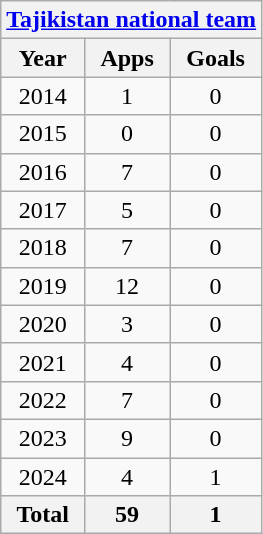<table class="wikitable" style="text-align:center">
<tr>
<th colspan=3><a href='#'>Tajikistan national team</a></th>
</tr>
<tr>
<th>Year</th>
<th>Apps</th>
<th>Goals</th>
</tr>
<tr>
<td>2014</td>
<td>1</td>
<td>0</td>
</tr>
<tr>
<td>2015</td>
<td>0</td>
<td>0</td>
</tr>
<tr>
<td>2016</td>
<td>7</td>
<td>0</td>
</tr>
<tr>
<td>2017</td>
<td>5</td>
<td>0</td>
</tr>
<tr>
<td>2018</td>
<td>7</td>
<td>0</td>
</tr>
<tr>
<td>2019</td>
<td>12</td>
<td>0</td>
</tr>
<tr>
<td>2020</td>
<td>3</td>
<td>0</td>
</tr>
<tr>
<td>2021</td>
<td>4</td>
<td>0</td>
</tr>
<tr>
<td>2022</td>
<td>7</td>
<td>0</td>
</tr>
<tr>
<td>2023</td>
<td>9</td>
<td>0</td>
</tr>
<tr>
<td>2024</td>
<td>4</td>
<td>1</td>
</tr>
<tr>
<th>Total</th>
<th>59</th>
<th>1</th>
</tr>
</table>
